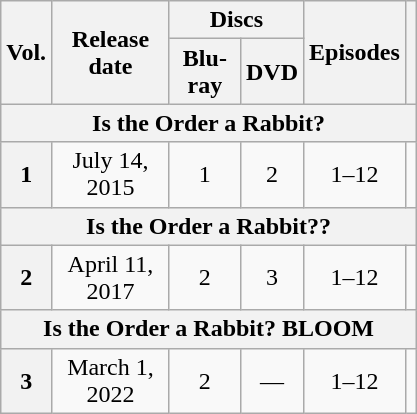<table class="wikitable" style="text-align: center; width: 22%">
<tr>
<th rowspan="2">Vol.</th>
<th rowspan="2">Release date</th>
<th colspan="2">Discs</th>
<th rowspan="2">Episodes</th>
<th rowspan="2"></th>
</tr>
<tr>
<th>Blu-ray</th>
<th>DVD</th>
</tr>
<tr>
<th colspan="6">Is the Order a Rabbit?</th>
</tr>
<tr>
<th scope="row">1</th>
<td>July 14, 2015</td>
<td>1</td>
<td>2</td>
<td>1–12</td>
<td></td>
</tr>
<tr>
<th colspan="6">Is the Order a Rabbit??</th>
</tr>
<tr>
<th scope="row">2</th>
<td>April 11, 2017</td>
<td>2</td>
<td>3</td>
<td>1–12</td>
<td></td>
</tr>
<tr>
<th colspan="6">Is the Order a Rabbit? BLOOM</th>
</tr>
<tr>
<th scope="row">3</th>
<td>March 1, 2022</td>
<td>2</td>
<td>—</td>
<td>1–12</td>
<td></td>
</tr>
</table>
